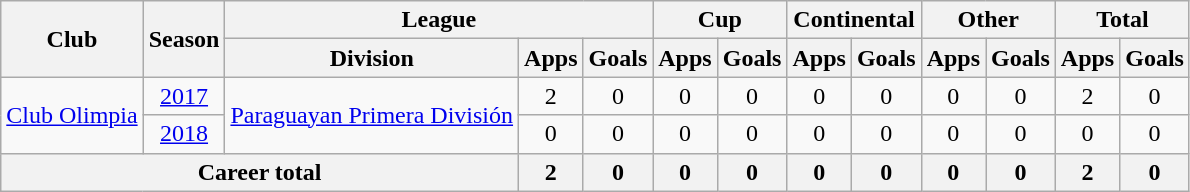<table class="wikitable" style="text-align: center">
<tr>
<th rowspan="2">Club</th>
<th rowspan="2">Season</th>
<th colspan="3">League</th>
<th colspan="2">Cup</th>
<th colspan="2">Continental</th>
<th colspan="2">Other</th>
<th colspan="2">Total</th>
</tr>
<tr>
<th>Division</th>
<th>Apps</th>
<th>Goals</th>
<th>Apps</th>
<th>Goals</th>
<th>Apps</th>
<th>Goals</th>
<th>Apps</th>
<th>Goals</th>
<th>Apps</th>
<th>Goals</th>
</tr>
<tr>
<td rowspan="2"><a href='#'>Club Olimpia</a></td>
<td><a href='#'>2017</a></td>
<td rowspan="2"><a href='#'>Paraguayan Primera División</a></td>
<td>2</td>
<td>0</td>
<td>0</td>
<td>0</td>
<td>0</td>
<td>0</td>
<td>0</td>
<td>0</td>
<td>2</td>
<td>0</td>
</tr>
<tr>
<td><a href='#'>2018</a></td>
<td>0</td>
<td>0</td>
<td>0</td>
<td>0</td>
<td>0</td>
<td>0</td>
<td>0</td>
<td>0</td>
<td>0</td>
<td>0</td>
</tr>
<tr>
<th colspan="3"><strong>Career total</strong></th>
<th>2</th>
<th>0</th>
<th>0</th>
<th>0</th>
<th>0</th>
<th>0</th>
<th>0</th>
<th>0</th>
<th>2</th>
<th>0</th>
</tr>
</table>
